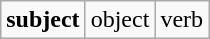<table class="wikitable">
<tr>
<td><strong>subject</strong></td>
<td>object</td>
<td>verb</td>
</tr>
</table>
